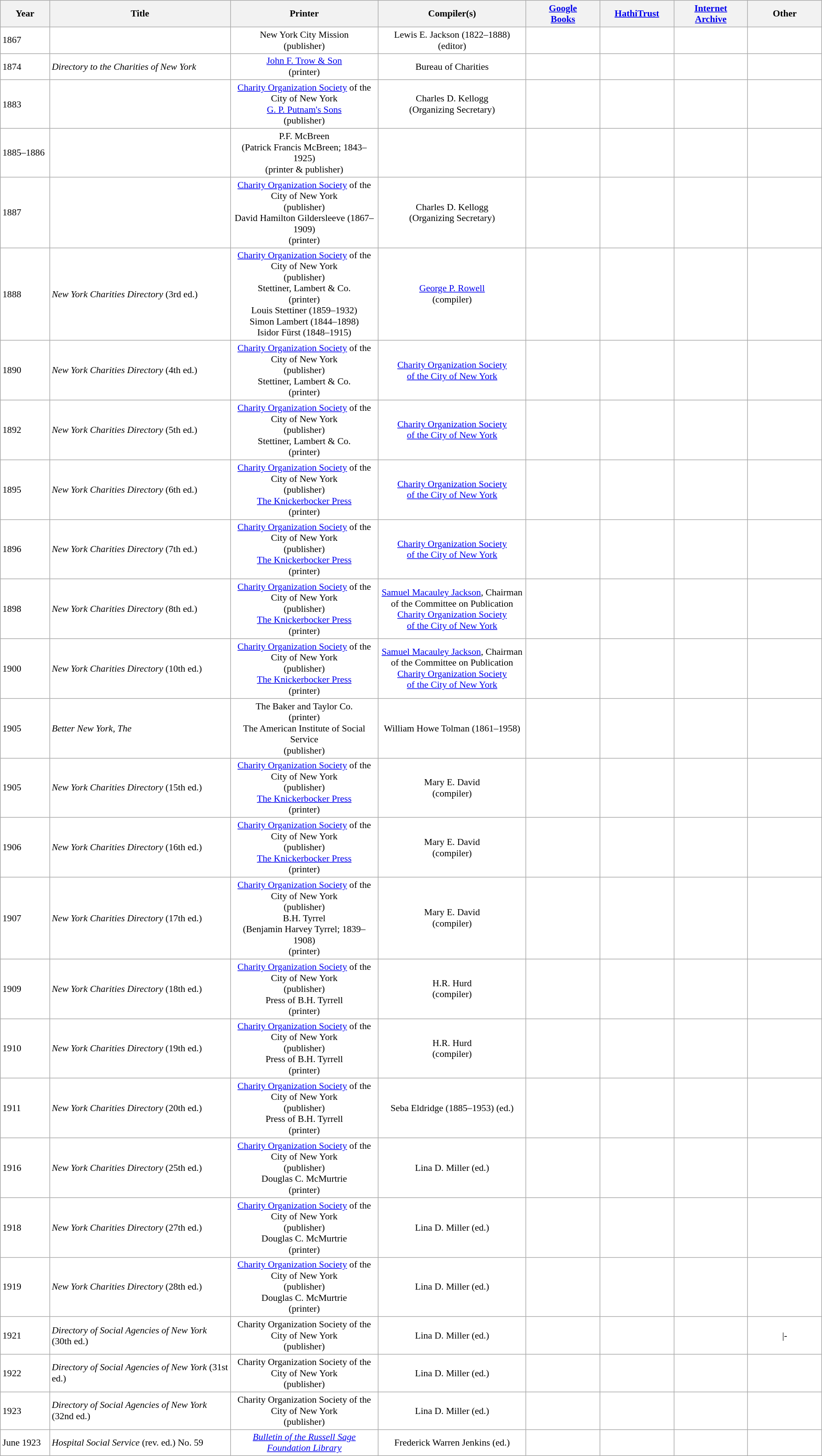<table class="wikitable collapsible sortable" border="0" cellpadding="1" style="color:black; background-color: #FFFFFF; font-size: 90%; width:100%">
<tr>
<th>Year</th>
<th>Title</th>
<th>Printer</th>
<th>Compiler(s)</th>
<th><a href='#'>Google<br>Books</a></th>
<th><a href='#'>HathiTrust</a></th>
<th><a href='#'>Internet<br>Archive</a></th>
<th>Other</th>
</tr>
<tr>
<td width="6%">1867</td>
<td width="22%" data-sort-value="church 1867"></td>
<td style="text-align:center" width="18%" data-sort-value="newyorkcitymission 1867">New York City Mission<br>(publisher)</td>
<td style="text-align:center" width="18%" data-sort-value="jackson 1867">Lewis E. Jackson (1822–1888) (editor)</td>
<td style="text-align:center" width="9%"></td>
<td style="text-align:center" width="9%"></td>
<td style="text-align:center" width="9%"></td>
<td style="text-align:center" width="9%"></td>
</tr>
<tr>
<td width="6%">1874</td>
<td width="22%" data-sort-value="new york charities 1874"><em>Directory to the Charities of New York</em></td>
<td style="text-align:center" width="18%" data-sort-value="trow"><a href='#'>John F. Trow & Son</a><br>(printer)</td>
<td style="text-align:center" width="18%">Bureau of Charities</td>
<td style="text-align:center" width="9%" data-sort-value="google books 1874"></td>
<td style="text-align:center" width="9%"></td>
<td style="text-align:center" width="9%"></td>
<td style="text-align:center" width="9%"></td>
</tr>
<tr>
<td width="6%">1883</td>
<td width="22%" data-sort-value="classified and descriptive directory 1883"></td>
<td style="text-align:center" width="18%" data-sort-value="charity organization society 1883"><a href='#'>Charity Organization Society</a> of the City of New York<br><a href='#'>G. P. Putnam's Sons</a><br>(publisher)</td>
<td style="text-align:center" width="18%" data-sort-value="kellogg 1883">Charles D. Kellogg<br>(Organizing Secretary)</td>
<td style="text-align:center" width="9%" data-sort-value="google books 1883"></td>
<td style="text-align:center" width="9%"></td>
<td style="text-align:center" width="9%"></td>
<td style="text-align:center" width="9%"></td>
</tr>
<tr>
<td width="6%">1885–1886</td>
<td width="22%"></td>
<td style="text-align:center" width="18%" data-sort-value="mcbreen">P.F. McBreen<br>(Patrick Francis McBreen; 1843–1925)<br>(printer & publisher)</td>
<td style="text-align:center" width="18%"></td>
<td style="text-align:center" width="9%" data-sort-value="google books 1886"></td>
<td style="text-align:center" width="9%"></td>
<td style="text-align:center" width="9%"></td>
<td style="text-align:center" width="9%"></td>
</tr>
<tr>
<td width="6%">1887</td>
<td width="22%" data-sort-value="classified and descriptive directory 1887"></td>
<td style="text-align:center" width="18%" data-sort-value="charity organization society 1887"><a href='#'>Charity Organization Society</a> of the City of New York<br>(publisher)<br>David Hamilton Gildersleeve (1867–1909)<br>(printer)</td>
<td style="text-align:center" width="18%" data-sort-value="kellogg 1887">Charles D. Kellogg<br>(Organizing Secretary)</td>
<td style="text-align:center" width="9%" data-sort-value="google books 1887"><br></td>
<td style="text-align:center" width="9%"></td>
<td style="text-align:center" width="9%"></td>
<td style="text-align:center" width="9%"></td>
</tr>
<tr>
<td width="6%">1888</td>
<td width="22%" data-sort-value="new york charities 1888"><em>New York Charities Directory</em> (3rd ed.)</td>
<td style="text-align:center" width="18%"><a href='#'>Charity Organization Society</a> of the City of New York<br>(publisher)<br>Stettiner, Lambert & Co.<br>(printer)<br>Louis Stettiner (1859–1932)<br>Simon Lambert (1844–1898)<br> Isidor Fürst (1848–1915)</td>
<td style="text-align:center" width="18%" data-sort-value="rowell 1888"><a href='#'>George P. Rowell</a><br>(compiler)</td>
<td style="text-align:center" width="9%" data-sort-value="google books 1888"></td>
<td style="text-align:center" width="9%"></td>
<td style="text-align:center" width="9%"></td>
<td style="text-align:center" width="9%"></td>
</tr>
<tr>
<td width="6%">1890</td>
<td width="22%" data-sort-value="new york charities 1890"><em>New York Charities Directory</em> (4th ed.)</td>
<td style="text-align:center" width="18%"><a href='#'>Charity Organization Society</a> of the City of New York<br>(publisher)<br>Stettiner, Lambert & Co.<br>(printer)</td>
<td style="text-align:center" width="18%"><a href='#'>Charity Organization Society<br>of the City of New York</a></td>
<td style="text-align:center" width="9%" data-sort-value="google books 1890"></td>
<td style="text-align:center" width="9%"></td>
<td style="text-align:center" width="9%"></td>
<td style="text-align:center" width="9%"></td>
</tr>
<tr>
<td width="6%">1892</td>
<td width="22%" data-sort-value="new york charities 1892"><em>New York Charities Directory</em> (5th ed.)</td>
<td style="text-align:center" width="18%"><a href='#'>Charity Organization Society</a> of the City of New York<br>(publisher)<br>Stettiner, Lambert & Co.<br>(printer)</td>
<td style="text-align:center" width="18%"><a href='#'>Charity Organization Society<br>of the City of New York</a></td>
<td style="text-align:center" width="9%" data-sort-value="google books 1892"></td>
<td style="text-align:center" width="9%"></td>
<td style="text-align:center" width="9%"></td>
<td style="text-align:center" width="9%"></td>
</tr>
<tr>
<td width="6%">1895</td>
<td width="22%" data-sort-value="new york charities 1895"><em>New York Charities Directory</em> (6th ed.)</td>
<td style="text-align:center" width="18%"><a href='#'>Charity Organization Society</a> of the City of New York<br>(publisher)<br><a href='#'>The Knickerbocker Press</a><br>(printer)</td>
<td style="text-align:center" width="18%"><a href='#'>Charity Organization Society<br>of the City of New York</a></td>
<td style="text-align:center" width="9%" data-sort-value="google books 1895"><br></td>
<td style="text-align:center" width="9%"></td>
<td style="text-align:center" width="9%"></td>
<td style="text-align:center" width="9%"></td>
</tr>
<tr>
<td width="6%">1896</td>
<td width="22%" data-sort-value="new york charities 1896"><em>New York Charities Directory</em> (7th ed.)</td>
<td style="text-align:center" width="18%"><a href='#'>Charity Organization Society</a> of the City of New York<br>(publisher)<br><a href='#'>The Knickerbocker Press</a><br>(printer)</td>
<td style="text-align:center" width="18%"><a href='#'>Charity Organization Society<br>of the City of New York</a></td>
<td style="text-align:center" width="9%" data-sort-value="google books 1896"></td>
<td style="text-align:center" width="9%"></td>
<td style="text-align:center" width="9%"></td>
<td style="text-align:center" width="9%"></td>
</tr>
<tr>
<td width="6%">1898</td>
<td width="22%" data-sort-value="new york charities 1898"><em>New York Charities Directory</em> (8th ed.)</td>
<td style="text-align:center" width="18%"><a href='#'>Charity Organization Society</a> of the City of New York<br>(publisher)<br><a href='#'>The Knickerbocker Press</a><br>(printer)</td>
<td style="text-align:center" width="18%" data-sort-value="jackson 1898"><a href='#'>Samuel Macauley Jackson</a>, Chairman of the Committee on Publication<br><a href='#'>Charity Organization Society<br>of the City of New York</a></td>
<td style="text-align:center" width="9%" data-sort-value="google books 1898"></td>
<td style="text-align:center" width="9%"></td>
<td style="text-align:center" width="9%"></td>
<td style="text-align:center" width="9%"></td>
</tr>
<tr>
<td width="6%">1900</td>
<td width="22%" data-sort-value="new york charities 1900"><em>New York Charities Directory</em> (10th ed.)</td>
<td style="text-align:center" width="18%"><a href='#'>Charity Organization Society</a> of the City of New York<br>(publisher)<br><a href='#'>The Knickerbocker Press</a><br>(printer)</td>
<td style="text-align:center" width="18%" data-sort-value="jackson 1900"><a href='#'>Samuel Macauley Jackson</a>, Chairman of the Committee on Publication<br><a href='#'>Charity Organization Society<br>of the City of New York</a></td>
<td style="text-align:center" width="9%" data-sort-value="google books 1900"></td>
<td style="text-align:center" width="9%"></td>
<td style="text-align:center" width="9%"></td>
<td style="text-align:center" width="9%"></td>
</tr>
<tr>
<td width="6%">1905</td>
<td width="22%"><em>Better New York, The</em></td>
<td style="text-align:center" width="18%" data-sort-value="baker 1905">The Baker and Taylor Co.<br>(printer)<br>The American Institute of Social Service<br>(publisher)</td>
<td style="text-align:center" width="18%" data-sort-value="tolman 1905">William Howe Tolman (1861–1958)</td>
<td style="text-align:center" width="9%" data-sort-value="google books 1905"></td>
<td style="text-align:center" width="9%"></td>
<td style="text-align:center" width="9%"></td>
<td style="text-align:center" width="9%"></td>
</tr>
<tr>
<td width="6%">1905</td>
<td width="22%" data-sort-value="new york charities 1905"><em>New York Charities Directory</em> (15th ed.)</td>
<td style="text-align:center" width="18%"><a href='#'>Charity Organization Society</a> of the City of New York<br>(publisher)<br><a href='#'>The Knickerbocker Press</a><br>(printer)</td>
<td style="text-align:center" width="18%" data-sort-value="david 1905">Mary E. David<br>(compiler)</td>
<td style="text-align:center" width="9%" data-sort-value="google books 1905"></td>
<td style="text-align:center" width="9%"></td>
<td style="text-align:center" width="9%"></td>
<td style="text-align:center" width="9%"></td>
</tr>
<tr>
<td width="6%">1906</td>
<td width="22%" data-sort-value="new york charities 1906"><em>New York Charities Directory</em> (16th ed.)</td>
<td style="text-align:center" width="18%"><a href='#'>Charity Organization Society</a> of the City of New York<br>(publisher)<br><a href='#'>The Knickerbocker Press</a><br>(printer)</td>
<td style="text-align:center" width="18%" data-sort-value="david 1906">Mary E. David<br>(compiler)</td>
<td style="text-align:center" width="9%" data-sort-value="google books 1906"></td>
<td style="text-align:center" width="9%"></td>
<td style="text-align:center" width="9%"></td>
<td style="text-align:center" width="9%"></td>
</tr>
<tr>
<td width="6%">1907</td>
<td width="22%" data-sort-value="new york charities 1907"><em>New York Charities Directory</em> (17th ed.)</td>
<td style="text-align:center" width="18%"><a href='#'>Charity Organization Society</a> of the City of New York<br>(publisher)<br>B.H. Tyrrel<br>(Benjamin Harvey Tyrrel; 1839–1908)<br>(printer)</td>
<td style="text-align:center" width="18%" data-sort-value="david 1907">Mary E. David<br>(compiler)</td>
<td style="text-align:center" width="9%" data-sort-value="google books 1907"></td>
<td style="text-align:center" width="9%"></td>
<td style="text-align:center" width="9%"></td>
<td style="text-align:center" width="9%"></td>
</tr>
<tr>
<td width="6%">1909</td>
<td width="22%" data-sort-value="new york charities 1909"><em>New York Charities Directory</em> (18th ed.)</td>
<td style="text-align:center" width="18%"><a href='#'>Charity Organization Society</a> of the City of New York<br>(publisher)<br>Press of B.H. Tyrrell<br>(printer)</td>
<td style="text-align:center" width="18%" data-sort-value="hurd 1909">H.R. Hurd<br>(compiler)</td>
<td style="text-align:center" width="9%" data-sort-value="google books 1909"><br><br></td>
<td style="text-align:center" width="9%"></td>
<td style="text-align:center" width="9%"></td>
<td style="text-align:center" width="9%"></td>
</tr>
<tr>
<td width="6%">1910</td>
<td width="22%" data-sort-value="new york charities 1910"><em>New York Charities Directory</em> (19th ed.)</td>
<td style="text-align:center" width="18%"><a href='#'>Charity Organization Society</a> of the City of New York<br>(publisher)<br>Press of B.H. Tyrrell<br>(printer)</td>
<td style="text-align:center" width="18%" data-sort-value="hurd 1910">H.R. Hurd<br>(compiler)</td>
<td style="text-align:center" width="9%" data-sort-value="google books 1910"></td>
<td style="text-align:center" width="9%"></td>
<td style="text-align:center" width="9%"></td>
<td style="text-align:center" width="9%"></td>
</tr>
<tr>
<td width="6%">1911</td>
<td width="22%" data-sort-value="new york charities 1911"><em>New York Charities Directory</em> (20th ed.)</td>
<td style="text-align:center" width="18%"><a href='#'>Charity Organization Society</a> of the City of New York<br>(publisher)<br>Press of B.H. Tyrrell<br>(printer)</td>
<td style="text-align:center" width="18%" data-sort-value="eldridge 1911">Seba Eldridge (1885–1953) (ed.)</td>
<td style="text-align:center" width="9%" data-sort-value="google books 1911"><br><br></td>
<td style="text-align:center" width="9%"></td>
<td style="text-align:center" width="9%"></td>
<td style="text-align:center" width="9%"></td>
</tr>
<tr>
<td width="6%">1916</td>
<td width="22%" data-sort-value="new york charities 1916"><em>New York Charities Directory</em> (25th ed.)</td>
<td style="text-align:center" width="18%"><a href='#'>Charity Organization Society</a> of the City of New York<br>(publisher)<br>Douglas C. McMurtrie<br>(printer)</td>
<td style="text-align:center" width="18%" data-sort-value="miller 1916">Lina D. Miller (ed.)</td>
<td style="text-align:center" width="9%" data-sort-value="google books 1916"></td>
<td style="text-align:center" width="9%"></td>
<td style="text-align:center" width="9%"></td>
<td style="text-align:center" width="9%"></td>
</tr>
<tr>
<td width="6%">1918</td>
<td width="22%" data-sort-value="new york charities 1918"><em>New York Charities Directory</em> (27th ed.)</td>
<td style="text-align:center" width="18%"><a href='#'>Charity Organization Society</a> of the City of New York<br>(publisher)<br>Douglas C. McMurtrie<br>(printer)</td>
<td style="text-align:center" width="18%" data-sort-value="miller 1918">Lina D. Miller (ed.)</td>
<td style="text-align:center" width="9%" data-sort-value="google books 1918"><br><br></td>
<td style="text-align:center" width="9%"></td>
<td style="text-align:center" width="9%"></td>
<td style="text-align:center" width="9%"></td>
</tr>
<tr>
<td width="6%">1919</td>
<td width="22%" data-sort-value="new york charities 1919"><em>New York Charities Directory</em> (28th ed.)</td>
<td style="text-align:center" width="18%"><a href='#'>Charity Organization Society</a> of the City of New York<br>(publisher)<br>Douglas C. McMurtrie<br>(printer)</td>
<td style="text-align:center" width="18%" data-sort-value="miller 1919">Lina D. Miller (ed.)</td>
<td style="text-align:center" width="9%" data-sort-value="google books 1919"></td>
<td style="text-align:center" width="9%"></td>
<td style="text-align:center" width="9%"></td>
<td style="text-align:center" width="9%"></td>
</tr>
<tr>
<td width="6%">1921</td>
<td width="22%" data-sort-value="new york charities 1921"><em>Directory of Social Agencies of New York</em> (30th ed.)</td>
<td style="text-align:center" width="18%">Charity Organization Society of the City of New York<br>(publisher)</td>
<td style="text-align:center" width="18%" data-sort-value="miller 1921">Lina D. Miller (ed.)</td>
<td style="text-align:center" width="9%" data-sort-value="google books 1921"><br><br></td>
<td style="text-align:center" width="9%"></td>
<td style="text-align:center" width="9%"></td>
<td style="text-align:center" width="9%">|-</td>
</tr>
<tr>
<td width="6%">1922</td>
<td width="22%" data-sort-value="new york charities 1922"><em>Directory of Social Agencies of New York</em> (31st ed.)</td>
<td style="text-align:center" width="18%">Charity Organization Society of the City of New York<br>(publisher)</td>
<td style="text-align:center" width="18%" data-sort-value="miller 1922">Lina D. Miller (ed.)</td>
<td style="text-align:center" width="9%" data-sort-value="google books 1922"></td>
<td style="text-align:center" width="9%"></td>
<td style="text-align:center" width="9%"></td>
<td style="text-align:center" width="9%"></td>
</tr>
<tr>
<td width="6%">1923</td>
<td width="22%" data-sort-value="directory of social agencies 1923"><em>Directory of Social Agencies of New York</em> (32nd ed.)</td>
<td style="text-align:center" width="18%">Charity Organization Society of the City of New York<br>(publisher)</td>
<td style="text-align:center" width="18%" data-sort-value="miller 1923">Lina D. Miller (ed.)</td>
<td style="text-align:center" width="9%" data-sort-value="google books 1923"></td>
<td style="text-align:center" width="9%"></td>
<td style="text-align:center" width="9%"></td>
<td style="text-align:center" width="9%"></td>
</tr>
<tr>
<td width="6%" data-sort-value="192306">June 1923</td>
<td width="22%"><em>Hospital Social Service</em> (rev. ed.) No. 59</td>
<td style="text-align:center" width="18%"><em><a href='#'>Bulletin of the Russell Sage Foundation Library</a></em></td>
<td style="text-align:center" width="18%" data-sort-value="jenkins 1923">Frederick Warren Jenkins (ed.)</td>
<td style="text-align:center" width="9%" data-sort-value="google books 1923"></td>
<td style="text-align:center" width="9%"></td>
<td style="text-align:center" width="9%"></td>
<td style="text-align:center" width="9%"></td>
</tr>
</table>
